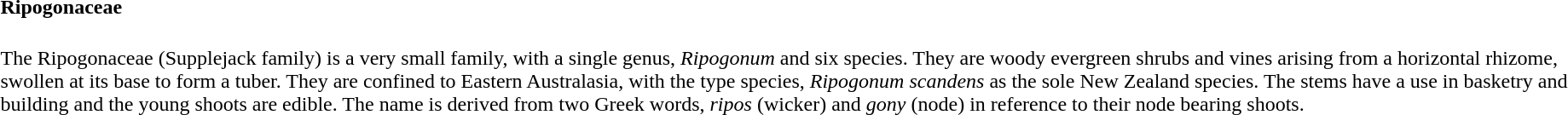<table>
<tr>
<td><br><h4>Ripogonaceae</h4>
The Ripogonaceae (Supplejack family) is a very small family, with a single genus, <em>Ripogonum</em> and six species. They are woody evergreen shrubs and vines arising from a horizontal rhizome, swollen at its base to form a tuber. They are confined to Eastern Australasia, with the type species, <em>Ripogonum scandens</em> as the sole New Zealand species. The stems have a use in basketry and building and the young shoots are edible. The name is derived from two Greek words, <em>ripos</em> (wicker) and <em>gony</em> (node) in reference to their node bearing shoots.</td>
</tr>
</table>
